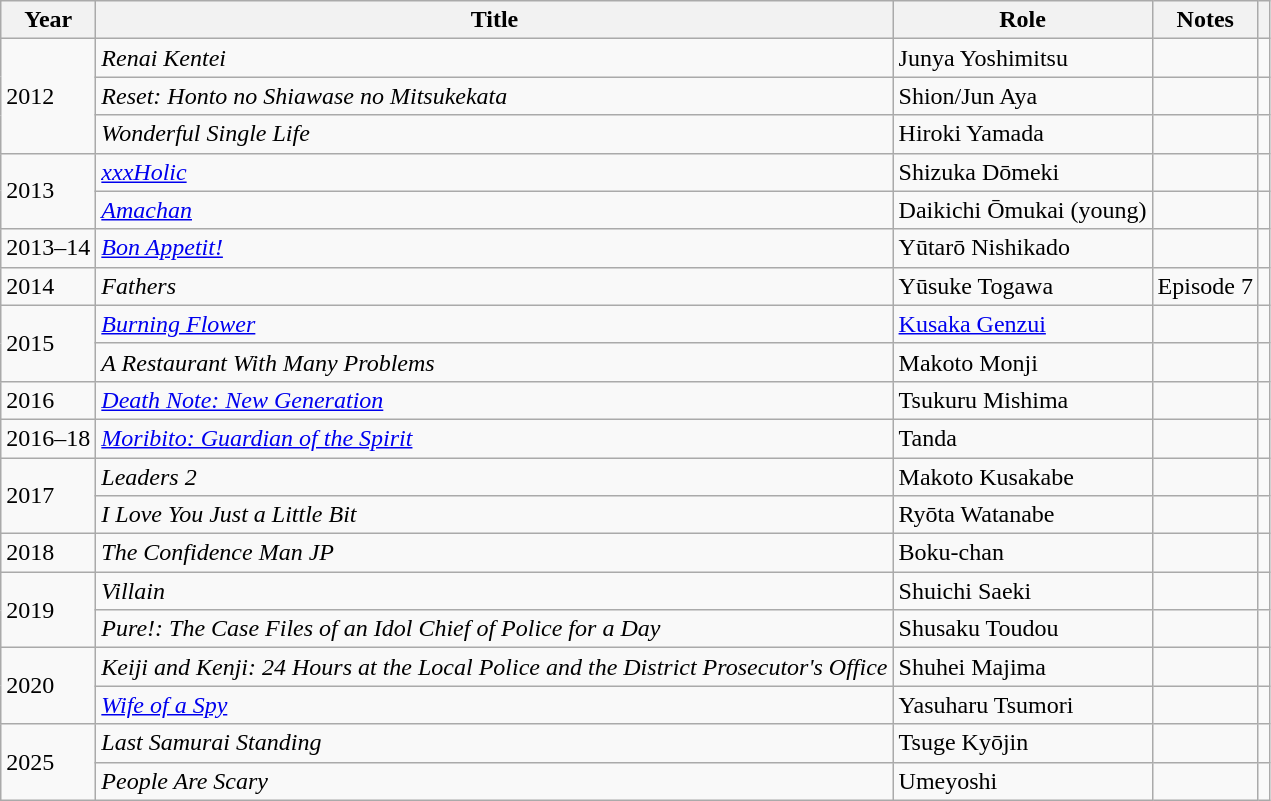<table class="wikitable sortable">
<tr>
<th>Year</th>
<th>Title</th>
<th>Role</th>
<th>Notes</th>
<th class="unsortable"></th>
</tr>
<tr>
<td rowspan="3">2012</td>
<td><em>Renai Kentei</em></td>
<td>Junya Yoshimitsu</td>
<td></td>
<td></td>
</tr>
<tr>
<td><em>Reset: Honto no Shiawase no Mitsukekata</em></td>
<td>Shion/Jun Aya</td>
<td></td>
<td></td>
</tr>
<tr>
<td><em>Wonderful Single Life</em></td>
<td>Hiroki Yamada</td>
<td></td>
<td></td>
</tr>
<tr>
<td rowspan="2">2013</td>
<td><em><a href='#'>xxxHolic</a></em></td>
<td>Shizuka Dōmeki</td>
<td></td>
<td></td>
</tr>
<tr>
<td><em><a href='#'>Amachan</a></em></td>
<td>Daikichi Ōmukai (young)</td>
<td></td>
<td></td>
</tr>
<tr>
<td>2013–14</td>
<td><em><a href='#'>Bon Appetit!</a></em></td>
<td>Yūtarō Nishikado</td>
<td></td>
<td></td>
</tr>
<tr>
<td>2014</td>
<td><em>Fathers</em></td>
<td>Yūsuke Togawa</td>
<td>Episode 7</td>
<td></td>
</tr>
<tr>
<td rowspan="2">2015</td>
<td><em><a href='#'>Burning Flower</a></em></td>
<td><a href='#'>Kusaka Genzui</a></td>
<td></td>
<td></td>
</tr>
<tr>
<td><em>A Restaurant With Many Problems</em></td>
<td>Makoto Monji</td>
<td></td>
<td></td>
</tr>
<tr>
<td>2016</td>
<td><em><a href='#'>Death Note: New Generation</a></em></td>
<td>Tsukuru Mishima</td>
<td></td>
<td></td>
</tr>
<tr>
<td>2016–18</td>
<td><em><a href='#'>Moribito: Guardian of the Spirit</a></em></td>
<td>Tanda</td>
<td></td>
<td></td>
</tr>
<tr>
<td rowspan="2">2017</td>
<td><em>Leaders 2</em></td>
<td>Makoto Kusakabe</td>
<td></td>
<td></td>
</tr>
<tr>
<td><em>I Love You Just a Little Bit</em></td>
<td>Ryōta Watanabe</td>
<td></td>
<td></td>
</tr>
<tr>
<td>2018</td>
<td><em>The Confidence Man JP</em></td>
<td>Boku-chan</td>
<td></td>
<td></td>
</tr>
<tr>
<td rowspan="2">2019</td>
<td><em>Villain</em></td>
<td>Shuichi Saeki</td>
<td></td>
<td></td>
</tr>
<tr>
<td><em>Pure!: The Case Files of an Idol Chief of Police for a Day</em></td>
<td>Shusaku Toudou</td>
<td></td>
<td></td>
</tr>
<tr>
<td rowspan="2">2020</td>
<td><em>Keiji and Kenji: 24 Hours at the Local Police and the District Prosecutor's Office</em></td>
<td>Shuhei Majima</td>
<td></td>
<td></td>
</tr>
<tr>
<td><em><a href='#'>Wife of a Spy</a></em></td>
<td>Yasuharu Tsumori</td>
<td></td>
<td></td>
</tr>
<tr>
<td rowspan="2">2025</td>
<td><em>Last Samurai Standing</em></td>
<td>Tsuge Kyōjin</td>
<td></td>
<td></td>
</tr>
<tr>
<td><em>People Are Scary</em></td>
<td>Umeyoshi</td>
<td></td>
<td></td>
</tr>
</table>
